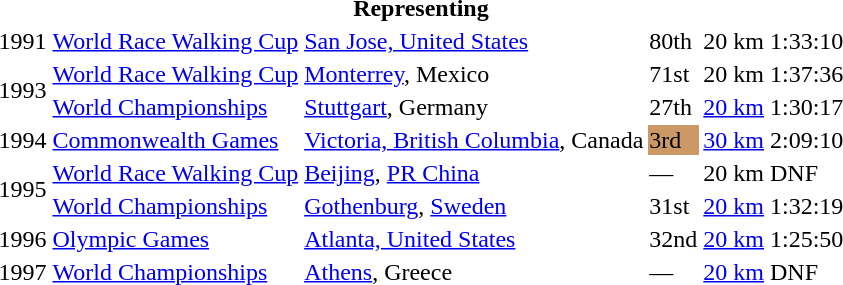<table>
<tr>
<th colspan="6">Representing </th>
</tr>
<tr>
<td>1991</td>
<td><a href='#'>World Race Walking Cup</a></td>
<td><a href='#'>San Jose, United States</a></td>
<td>80th</td>
<td>20 km</td>
<td>1:33:10</td>
</tr>
<tr>
<td rowspan=2>1993</td>
<td><a href='#'>World Race Walking Cup</a></td>
<td><a href='#'>Monterrey</a>, Mexico</td>
<td>71st</td>
<td>20 km</td>
<td>1:37:36</td>
</tr>
<tr>
<td><a href='#'>World Championships</a></td>
<td><a href='#'>Stuttgart</a>, Germany</td>
<td>27th</td>
<td><a href='#'>20 km</a></td>
<td>1:30:17</td>
</tr>
<tr>
<td>1994</td>
<td><a href='#'>Commonwealth Games</a></td>
<td><a href='#'>Victoria, British Columbia</a>, Canada</td>
<td bgcolor=cc9966>3rd</td>
<td><a href='#'>30 km</a></td>
<td>2:09:10</td>
</tr>
<tr>
<td rowspan=2>1995</td>
<td><a href='#'>World Race Walking Cup</a></td>
<td><a href='#'>Beijing</a>, <a href='#'>PR China</a></td>
<td>—</td>
<td>20 km</td>
<td>DNF</td>
</tr>
<tr>
<td><a href='#'>World Championships</a></td>
<td><a href='#'>Gothenburg</a>, <a href='#'>Sweden</a></td>
<td>31st</td>
<td><a href='#'>20 km</a></td>
<td>1:32:19</td>
</tr>
<tr>
<td>1996</td>
<td><a href='#'>Olympic Games</a></td>
<td><a href='#'>Atlanta, United States</a></td>
<td>32nd</td>
<td><a href='#'>20 km</a></td>
<td>1:25:50</td>
</tr>
<tr>
<td>1997</td>
<td><a href='#'>World Championships</a></td>
<td><a href='#'>Athens</a>, Greece</td>
<td>—</td>
<td><a href='#'>20 km</a></td>
<td>DNF</td>
</tr>
</table>
